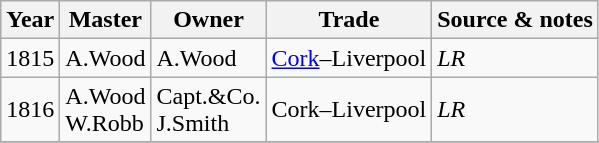<table class=" wikitable">
<tr>
<th>Year</th>
<th>Master</th>
<th>Owner</th>
<th>Trade</th>
<th>Source & notes</th>
</tr>
<tr>
<td>1815</td>
<td>A.Wood</td>
<td>A.Wood</td>
<td><a href='#'>Cork</a>–Liverpool</td>
<td><em>LR</em></td>
</tr>
<tr>
<td>1816</td>
<td>A.Wood<br>W.Robb</td>
<td>Capt.&Co.<br>J.Smith</td>
<td>Cork–Liverpool</td>
<td><em>LR</em></td>
</tr>
<tr>
</tr>
</table>
